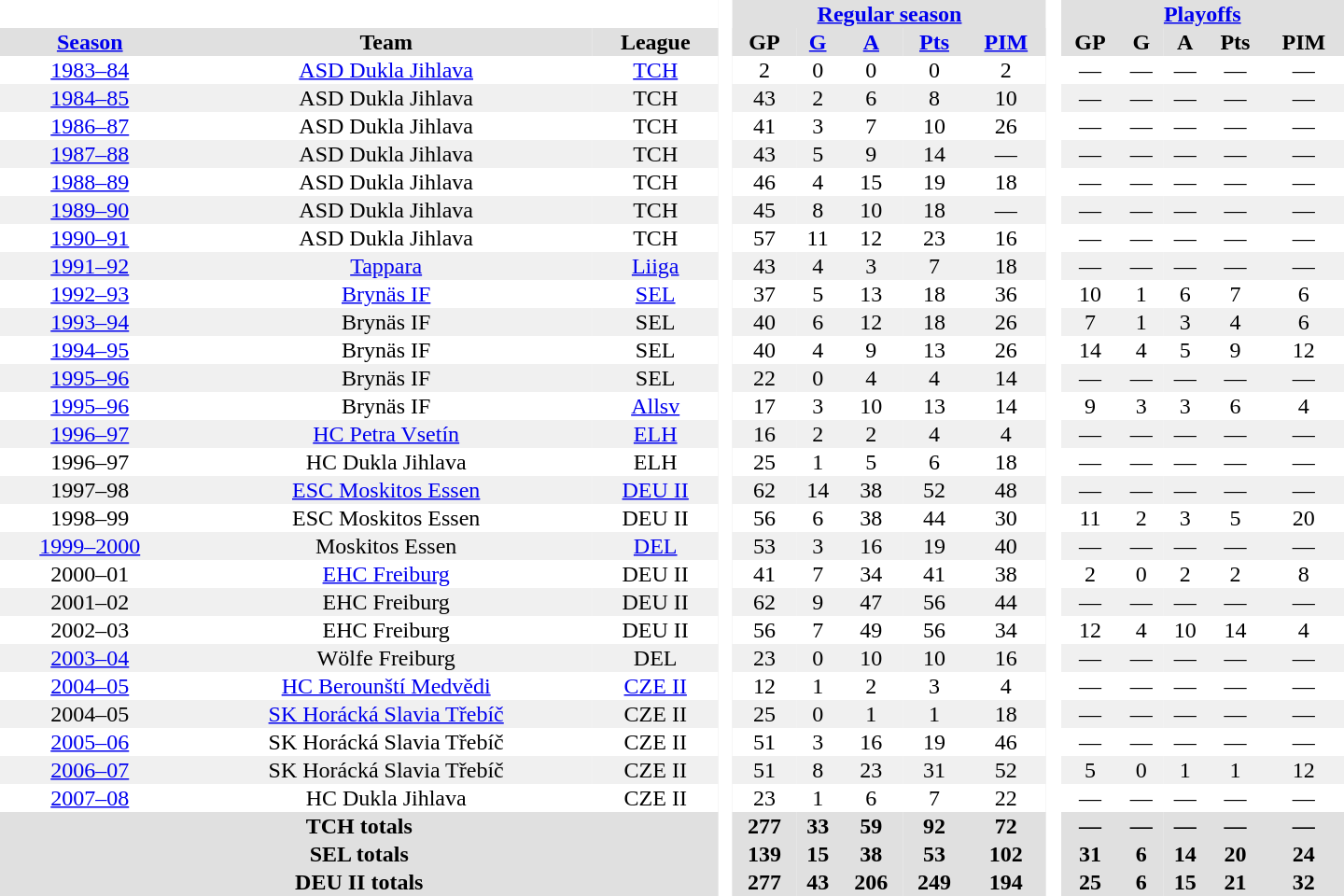<table border="0" cellpadding="1" cellspacing="0" style="text-align:center; width:60em">
<tr bgcolor="#e0e0e0">
<th colspan="3" bgcolor="#ffffff"> </th>
<th rowspan="99" bgcolor="#ffffff"> </th>
<th colspan="5"><a href='#'>Regular season</a></th>
<th rowspan="99" bgcolor="#ffffff"> </th>
<th colspan="5"><a href='#'>Playoffs</a></th>
</tr>
<tr bgcolor="#e0e0e0">
<th><a href='#'>Season</a></th>
<th>Team</th>
<th>League</th>
<th>GP</th>
<th><a href='#'>G</a></th>
<th><a href='#'>A</a></th>
<th><a href='#'>Pts</a></th>
<th><a href='#'>PIM</a></th>
<th>GP</th>
<th>G</th>
<th>A</th>
<th>Pts</th>
<th>PIM</th>
</tr>
<tr>
<td><a href='#'>1983–84</a></td>
<td><a href='#'>ASD Dukla Jihlava</a></td>
<td><a href='#'>TCH</a></td>
<td>2</td>
<td>0</td>
<td>0</td>
<td>0</td>
<td>2</td>
<td>—</td>
<td>—</td>
<td>—</td>
<td>—</td>
<td>—</td>
</tr>
<tr bgcolor="#f0f0f0">
<td><a href='#'>1984–85</a></td>
<td>ASD Dukla Jihlava</td>
<td>TCH</td>
<td>43</td>
<td>2</td>
<td>6</td>
<td>8</td>
<td>10</td>
<td>—</td>
<td>—</td>
<td>—</td>
<td>—</td>
<td>—</td>
</tr>
<tr>
<td><a href='#'>1986–87</a></td>
<td>ASD Dukla Jihlava</td>
<td>TCH</td>
<td>41</td>
<td>3</td>
<td>7</td>
<td>10</td>
<td>26</td>
<td>—</td>
<td>—</td>
<td>—</td>
<td>—</td>
<td>—</td>
</tr>
<tr bgcolor="#f0f0f0">
<td><a href='#'>1987–88</a></td>
<td>ASD Dukla Jihlava</td>
<td>TCH</td>
<td>43</td>
<td>5</td>
<td>9</td>
<td>14</td>
<td>—</td>
<td>—</td>
<td>—</td>
<td>—</td>
<td>—</td>
<td>—</td>
</tr>
<tr>
<td><a href='#'>1988–89</a></td>
<td>ASD Dukla Jihlava</td>
<td>TCH</td>
<td>46</td>
<td>4</td>
<td>15</td>
<td>19</td>
<td>18</td>
<td>—</td>
<td>—</td>
<td>—</td>
<td>—</td>
<td>—</td>
</tr>
<tr bgcolor="#f0f0f0">
<td><a href='#'>1989–90</a></td>
<td>ASD Dukla Jihlava</td>
<td>TCH</td>
<td>45</td>
<td>8</td>
<td>10</td>
<td>18</td>
<td>—</td>
<td>—</td>
<td>—</td>
<td>—</td>
<td>—</td>
<td>—</td>
</tr>
<tr>
<td><a href='#'>1990–91</a></td>
<td>ASD Dukla Jihlava</td>
<td>TCH</td>
<td>57</td>
<td>11</td>
<td>12</td>
<td>23</td>
<td>16</td>
<td>—</td>
<td>—</td>
<td>—</td>
<td>—</td>
<td>—</td>
</tr>
<tr bgcolor="#f0f0f0">
<td><a href='#'>1991–92</a></td>
<td><a href='#'>Tappara</a></td>
<td><a href='#'>Liiga</a></td>
<td>43</td>
<td>4</td>
<td>3</td>
<td>7</td>
<td>18</td>
<td>—</td>
<td>—</td>
<td>—</td>
<td>—</td>
<td>—</td>
</tr>
<tr>
<td><a href='#'>1992–93</a></td>
<td><a href='#'>Brynäs IF</a></td>
<td><a href='#'>SEL</a></td>
<td>37</td>
<td>5</td>
<td>13</td>
<td>18</td>
<td>36</td>
<td>10</td>
<td>1</td>
<td>6</td>
<td>7</td>
<td>6</td>
</tr>
<tr bgcolor="#f0f0f0">
<td><a href='#'>1993–94</a></td>
<td>Brynäs IF</td>
<td>SEL</td>
<td>40</td>
<td>6</td>
<td>12</td>
<td>18</td>
<td>26</td>
<td>7</td>
<td>1</td>
<td>3</td>
<td>4</td>
<td>6</td>
</tr>
<tr>
<td><a href='#'>1994–95</a></td>
<td>Brynäs IF</td>
<td>SEL</td>
<td>40</td>
<td>4</td>
<td>9</td>
<td>13</td>
<td>26</td>
<td>14</td>
<td>4</td>
<td>5</td>
<td>9</td>
<td>12</td>
</tr>
<tr bgcolor="#f0f0f0">
<td><a href='#'>1995–96</a></td>
<td>Brynäs IF</td>
<td>SEL</td>
<td>22</td>
<td>0</td>
<td>4</td>
<td>4</td>
<td>14</td>
<td>—</td>
<td>—</td>
<td>—</td>
<td>—</td>
<td>—</td>
</tr>
<tr>
<td><a href='#'>1995–96</a></td>
<td>Brynäs IF</td>
<td><a href='#'>Allsv</a></td>
<td>17</td>
<td>3</td>
<td>10</td>
<td>13</td>
<td>14</td>
<td>9</td>
<td>3</td>
<td>3</td>
<td>6</td>
<td>4</td>
</tr>
<tr bgcolor="#f0f0f0">
<td><a href='#'>1996–97</a></td>
<td><a href='#'>HC Petra Vsetín</a></td>
<td><a href='#'>ELH</a></td>
<td>16</td>
<td>2</td>
<td>2</td>
<td>4</td>
<td>4</td>
<td>—</td>
<td>—</td>
<td>—</td>
<td>—</td>
<td>—</td>
</tr>
<tr>
<td>1996–97</td>
<td>HC Dukla Jihlava</td>
<td>ELH</td>
<td>25</td>
<td>1</td>
<td>5</td>
<td>6</td>
<td>18</td>
<td>—</td>
<td>—</td>
<td>—</td>
<td>—</td>
<td>—</td>
</tr>
<tr bgcolor="#f0f0f0">
<td>1997–98</td>
<td><a href='#'>ESC Moskitos Essen</a></td>
<td><a href='#'>DEU II</a></td>
<td>62</td>
<td>14</td>
<td>38</td>
<td>52</td>
<td>48</td>
<td>—</td>
<td>—</td>
<td>—</td>
<td>—</td>
<td>—</td>
</tr>
<tr>
<td>1998–99</td>
<td>ESC Moskitos Essen</td>
<td>DEU II</td>
<td>56</td>
<td>6</td>
<td>38</td>
<td>44</td>
<td>30</td>
<td>11</td>
<td>2</td>
<td>3</td>
<td>5</td>
<td>20</td>
</tr>
<tr bgcolor="#f0f0f0">
<td><a href='#'>1999–2000</a></td>
<td>Moskitos Essen</td>
<td><a href='#'>DEL</a></td>
<td>53</td>
<td>3</td>
<td>16</td>
<td>19</td>
<td>40</td>
<td>—</td>
<td>—</td>
<td>—</td>
<td>—</td>
<td>—</td>
</tr>
<tr>
<td>2000–01</td>
<td><a href='#'>EHC Freiburg</a></td>
<td>DEU II</td>
<td>41</td>
<td>7</td>
<td>34</td>
<td>41</td>
<td>38</td>
<td>2</td>
<td>0</td>
<td>2</td>
<td>2</td>
<td>8</td>
</tr>
<tr bgcolor="#f0f0f0">
<td>2001–02</td>
<td>EHC Freiburg</td>
<td>DEU II</td>
<td>62</td>
<td>9</td>
<td>47</td>
<td>56</td>
<td>44</td>
<td>—</td>
<td>—</td>
<td>—</td>
<td>—</td>
<td>—</td>
</tr>
<tr>
<td>2002–03</td>
<td>EHC Freiburg</td>
<td>DEU II</td>
<td>56</td>
<td>7</td>
<td>49</td>
<td>56</td>
<td>34</td>
<td>12</td>
<td>4</td>
<td>10</td>
<td>14</td>
<td>4</td>
</tr>
<tr bgcolor="#f0f0f0">
<td><a href='#'>2003–04</a></td>
<td>Wölfe Freiburg</td>
<td>DEL</td>
<td>23</td>
<td>0</td>
<td>10</td>
<td>10</td>
<td>16</td>
<td>—</td>
<td>—</td>
<td>—</td>
<td>—</td>
<td>—</td>
</tr>
<tr>
<td><a href='#'>2004–05</a></td>
<td><a href='#'>HC Berounští Medvědi</a></td>
<td><a href='#'>CZE II</a></td>
<td>12</td>
<td>1</td>
<td>2</td>
<td>3</td>
<td>4</td>
<td>—</td>
<td>—</td>
<td>—</td>
<td>—</td>
<td>—</td>
</tr>
<tr bgcolor="#f0f0f0">
<td>2004–05</td>
<td><a href='#'>SK Horácká Slavia Třebíč</a></td>
<td>CZE II</td>
<td>25</td>
<td>0</td>
<td>1</td>
<td>1</td>
<td>18</td>
<td>—</td>
<td>—</td>
<td>—</td>
<td>—</td>
<td>—</td>
</tr>
<tr>
<td><a href='#'>2005–06</a></td>
<td>SK Horácká Slavia Třebíč</td>
<td>CZE II</td>
<td>51</td>
<td>3</td>
<td>16</td>
<td>19</td>
<td>46</td>
<td>—</td>
<td>—</td>
<td>—</td>
<td>—</td>
<td>—</td>
</tr>
<tr bgcolor="#f0f0f0">
<td><a href='#'>2006–07</a></td>
<td>SK Horácká Slavia Třebíč</td>
<td>CZE II</td>
<td>51</td>
<td>8</td>
<td>23</td>
<td>31</td>
<td>52</td>
<td>5</td>
<td>0</td>
<td>1</td>
<td>1</td>
<td>12</td>
</tr>
<tr>
<td><a href='#'>2007–08</a></td>
<td>HC Dukla Jihlava</td>
<td>CZE II</td>
<td>23</td>
<td>1</td>
<td>6</td>
<td>7</td>
<td>22</td>
<td>—</td>
<td>—</td>
<td>—</td>
<td>—</td>
<td>—</td>
</tr>
<tr bgcolor="#e0e0e0">
<th colspan="3">TCH totals</th>
<th>277</th>
<th>33</th>
<th>59</th>
<th>92</th>
<th>72</th>
<th>—</th>
<th>—</th>
<th>—</th>
<th>—</th>
<th>—</th>
</tr>
<tr bgcolor="#e0e0e0">
<th colspan="3">SEL totals</th>
<th>139</th>
<th>15</th>
<th>38</th>
<th>53</th>
<th>102</th>
<th>31</th>
<th>6</th>
<th>14</th>
<th>20</th>
<th>24</th>
</tr>
<tr bgcolor="#e0e0e0">
<th colspan="3">DEU II totals</th>
<th>277</th>
<th>43</th>
<th>206</th>
<th>249</th>
<th>194</th>
<th>25</th>
<th>6</th>
<th>15</th>
<th>21</th>
<th>32</th>
</tr>
</table>
